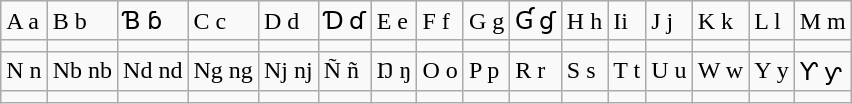<table class="wikitable">
<tr>
<td>A a</td>
<td>B b</td>
<td>Ɓ ɓ</td>
<td>C c</td>
<td>D d</td>
<td>Ɗ ɗ</td>
<td>E e</td>
<td>F f</td>
<td>G g</td>
<td>Ɠ ɠ</td>
<td>H h</td>
<td>Ii</td>
<td>J j</td>
<td>K k</td>
<td>L l</td>
<td>M m</td>
</tr>
<tr>
<td></td>
<td></td>
<td></td>
<td></td>
<td></td>
<td></td>
<td></td>
<td></td>
<td></td>
<td></td>
<td></td>
<td></td>
<td></td>
<td></td>
<td></td>
<td></td>
</tr>
<tr>
<td>N n</td>
<td>Nb nb</td>
<td>Nd nd</td>
<td>Ng ng</td>
<td>Nj nj</td>
<td>Ñ ñ</td>
<td>Ŋ ŋ</td>
<td>O o</td>
<td>P p</td>
<td>R r</td>
<td>S s</td>
<td>T t</td>
<td>U u</td>
<td>W w</td>
<td>Y y</td>
<td>Ƴ ƴ</td>
</tr>
<tr>
<td></td>
<td></td>
<td></td>
<td></td>
<td></td>
<td></td>
<td></td>
<td></td>
<td></td>
<td></td>
<td></td>
<td></td>
<td></td>
<td></td>
<td></td>
<td></td>
</tr>
</table>
